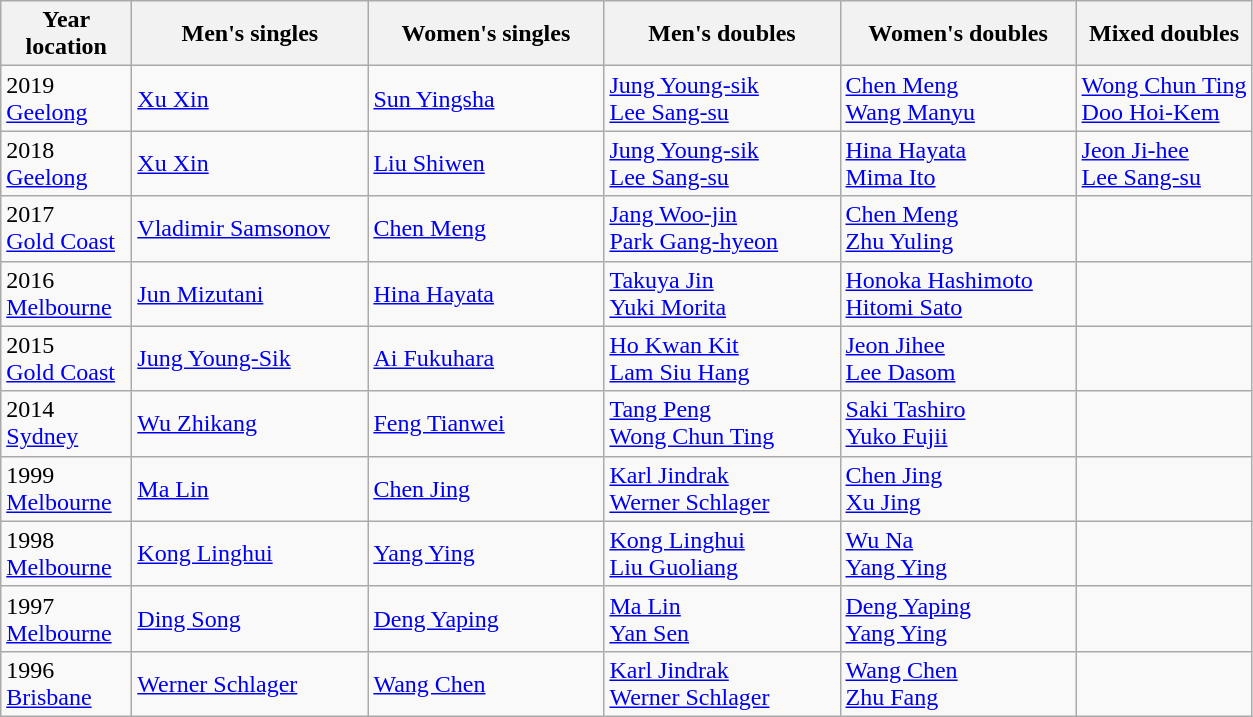<table class="wikitable">
<tr>
<th style="width:80px;">Year <br> location</th>
<th style="width:150px;">Men's singles</th>
<th style="width:150px;">Women's singles</th>
<th style="width:150px;">Men's doubles</th>
<th style="width:150px;">Women's doubles</th>
<th>Mixed doubles</th>
</tr>
<tr>
<td>2019<br><a href='#'>Geelong</a></td>
<td> <a href='#'>Xu Xin</a></td>
<td> <a href='#'>Sun Yingsha</a></td>
<td> <a href='#'>Jung Young-sik</a><br> <a href='#'>Lee Sang-su</a></td>
<td> <a href='#'>Chen Meng</a><br> <a href='#'>Wang Manyu</a></td>
<td> <a href='#'>Wong Chun Ting</a><br> <a href='#'>Doo Hoi-Kem</a></td>
</tr>
<tr>
<td>2018<br> <a href='#'>Geelong</a></td>
<td> <a href='#'>Xu Xin</a></td>
<td> <a href='#'>Liu Shiwen</a></td>
<td> <a href='#'>Jung Young-sik</a><br> <a href='#'>Lee Sang-su</a></td>
<td> <a href='#'>Hina Hayata</a><br> <a href='#'>Mima Ito</a></td>
<td> <a href='#'>Jeon Ji-hee</a><br> <a href='#'>Lee Sang-su</a></td>
</tr>
<tr>
<td>2017<br> <a href='#'>Gold Coast</a></td>
<td> <a href='#'>Vladimir Samsonov</a></td>
<td> <a href='#'>Chen Meng</a></td>
<td> <a href='#'>Jang Woo-jin</a><br> <a href='#'>Park Gang-hyeon</a></td>
<td> <a href='#'>Chen Meng</a><br> <a href='#'>Zhu Yuling</a></td>
<td></td>
</tr>
<tr>
<td>2016<br> <a href='#'>Melbourne</a></td>
<td> <a href='#'>Jun Mizutani</a></td>
<td> <a href='#'>Hina Hayata</a></td>
<td> <a href='#'>Takuya Jin</a> <br>  <a href='#'>Yuki Morita</a></td>
<td> <a href='#'>Honoka Hashimoto</a> <br>  <a href='#'>Hitomi Sato</a></td>
<td></td>
</tr>
<tr>
<td>2015<br> <a href='#'>Gold Coast</a></td>
<td> <a href='#'>Jung Young-Sik</a></td>
<td> <a href='#'>Ai Fukuhara</a></td>
<td> <a href='#'>Ho Kwan Kit</a> <br>  <a href='#'>Lam Siu Hang</a></td>
<td> <a href='#'>Jeon Jihee</a> <br>  <a href='#'>Lee Dasom</a></td>
<td></td>
</tr>
<tr>
<td>2014<br> <a href='#'>Sydney</a></td>
<td> <a href='#'>Wu Zhikang</a></td>
<td> <a href='#'>Feng Tianwei</a></td>
<td> <a href='#'>Tang Peng</a> <br>  <a href='#'>Wong Chun Ting</a></td>
<td> <a href='#'>Saki Tashiro</a> <br>  <a href='#'>Yuko Fujii</a></td>
<td></td>
</tr>
<tr>
<td>1999<br> <a href='#'>Melbourne</a></td>
<td> <a href='#'>Ma Lin</a></td>
<td> <a href='#'>Chen Jing</a></td>
<td> <a href='#'>Karl Jindrak</a> <br>  <a href='#'>Werner Schlager</a></td>
<td> <a href='#'>Chen Jing</a> <br>  <a href='#'>Xu Jing</a></td>
<td></td>
</tr>
<tr>
<td>1998<br> <a href='#'>Melbourne</a></td>
<td> <a href='#'>Kong Linghui</a></td>
<td> <a href='#'>Yang Ying</a></td>
<td> <a href='#'>Kong Linghui</a> <br>  <a href='#'>Liu Guoliang</a></td>
<td> <a href='#'>Wu Na</a> <br>  <a href='#'>Yang Ying</a></td>
<td></td>
</tr>
<tr>
<td>1997<br> <a href='#'>Melbourne</a></td>
<td> <a href='#'>Ding Song</a></td>
<td> <a href='#'>Deng Yaping</a></td>
<td> <a href='#'>Ma Lin</a> <br>  <a href='#'>Yan Sen</a></td>
<td> <a href='#'>Deng Yaping</a> <br>  <a href='#'>Yang Ying</a></td>
<td></td>
</tr>
<tr>
<td>1996<br> <a href='#'>Brisbane</a></td>
<td> <a href='#'>Werner Schlager</a></td>
<td> <a href='#'>Wang Chen</a></td>
<td> <a href='#'>Karl Jindrak</a> <br>  <a href='#'>Werner Schlager</a></td>
<td> <a href='#'>Wang Chen</a> <br>  <a href='#'>Zhu Fang</a></td>
<td></td>
</tr>
</table>
